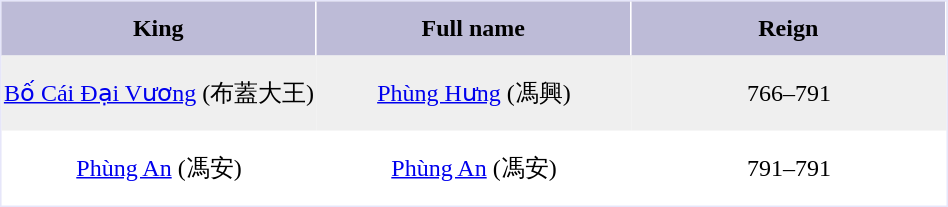<table width=50% cellpadding=0 cellspacing=0 style="text-align: center; border: 1px solid #E6E6FA;">
<tr bgcolor="#BDBBD7" style="height:36px;">
<th width="30%" style="border-right: 1px solid #FFFFFF;">King</th>
<th width="30%" style="border-right: 1px solid #FFFFFF;">Full name</th>
<th width="30%" style="border-right: 1px solid #FFFFFF;">Reign</th>
</tr>
<tr style="height:50px;" bgcolor="#EFEFEF">
<td><a href='#'>Bố Cái Đại Vương</a> (布蓋大王)</td>
<td><a href='#'>Phùng Hưng</a> (馮興)</td>
<td>766–791</td>
</tr>
<tr style="height:50px;">
<td><a href='#'>Phùng An</a> (馮安)</td>
<td><a href='#'>Phùng An</a> (馮安)</td>
<td>791–791</td>
</tr>
</table>
